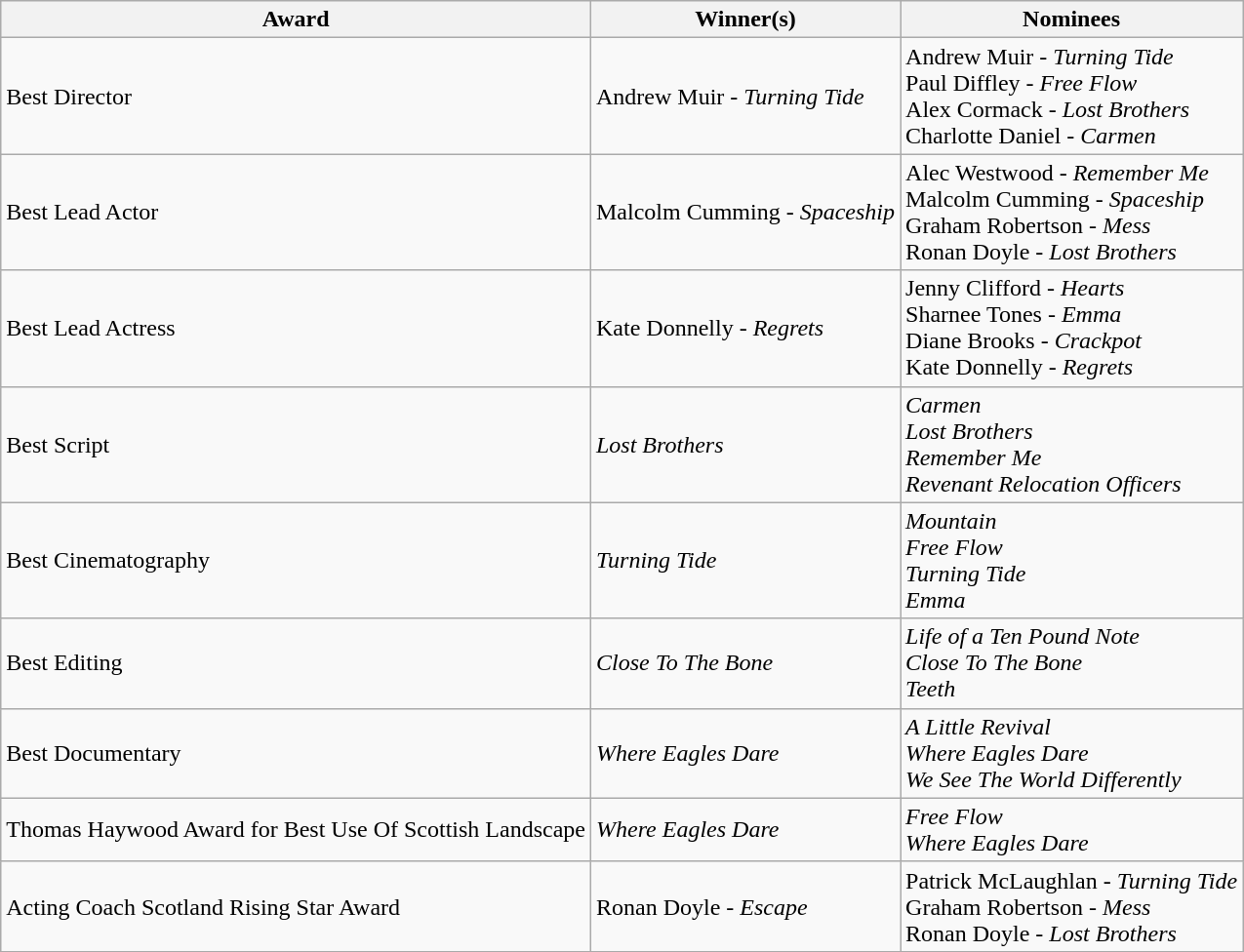<table class="wikitable">
<tr>
<th>Award</th>
<th>Winner(s)</th>
<th>Nominees</th>
</tr>
<tr>
<td>Best Director</td>
<td>Andrew Muir - <em>Turning Tide</em></td>
<td>Andrew Muir - <em>Turning Tide</em><br>Paul Diffley - <em>Free Flow</em><br>Alex Cormack - <em>Lost Brothers</em><br>Charlotte Daniel - <em>Carmen</em></td>
</tr>
<tr>
<td>Best Lead Actor</td>
<td>Malcolm Cumming - <em>Spaceship</em></td>
<td>Alec Westwood - <em>Remember Me</em><br>Malcolm Cumming - <em>Spaceship</em><br>Graham Robertson - <em>Mess</em><br>Ronan Doyle - <em>Lost Brothers</em></td>
</tr>
<tr>
<td>Best Lead Actress</td>
<td>Kate Donnelly - <em>Regrets</em></td>
<td>Jenny Clifford - <em>Hearts</em><br>Sharnee Tones - <em>Emma</em><br>Diane Brooks - <em>Crackpot</em><br>Kate Donnelly - <em>Regrets</em></td>
</tr>
<tr>
<td>Best Script</td>
<td><em>Lost Brothers</em></td>
<td><em>Carmen</em><br><em>Lost Brothers</em><br><em>Remember Me</em><br><em>Revenant Relocation Officers</em></td>
</tr>
<tr>
<td>Best Cinematography</td>
<td><em>Turning Tide</em></td>
<td><em>Mountain</em><br><em>Free Flow</em><br><em>Turning Tide</em><br><em>Emma</em></td>
</tr>
<tr>
<td>Best Editing</td>
<td><em>Close To The Bone</em></td>
<td><em>Life of a Ten Pound Note</em><br><em>Close To The Bone</em><br><em>Teeth</em></td>
</tr>
<tr>
<td>Best Documentary</td>
<td><em>Where Eagles Dare</em></td>
<td><em>A Little Revival</em><br><em>Where Eagles Dare</em><br><em>We See The World Differently</em></td>
</tr>
<tr>
<td>Thomas Haywood Award for Best Use Of Scottish Landscape</td>
<td><em>Where Eagles Dare</em></td>
<td><em>Free Flow</em><br><em>Where Eagles Dare</em></td>
</tr>
<tr>
<td>Acting Coach Scotland Rising Star Award</td>
<td>Ronan Doyle - <em>Escape</em></td>
<td>Patrick McLaughlan - <em>Turning Tide</em><br>Graham Robertson - <em>Mess</em><br>Ronan Doyle - <em>Lost Brothers</em></td>
</tr>
<tr>
</tr>
</table>
